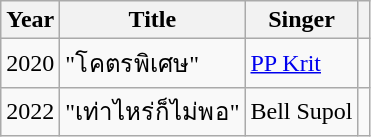<table class="wikitable sortable">
<tr>
<th>Year</th>
<th>Title</th>
<th>Singer</th>
<th scope=col class="unsortable"></th>
</tr>
<tr>
<td>2020</td>
<td>"โคตรพิเศษ"</td>
<td><a href='#'>PP Krit</a></td>
<td></td>
</tr>
<tr>
<td>2022</td>
<td>"เท่าไหร่ก็ไม่พอ"</td>
<td>Bell Supol</td>
<td></td>
</tr>
</table>
